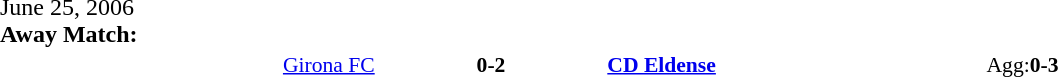<table width=100% cellspacing=1>
<tr>
<th width=20%></th>
<th width=12%></th>
<th width=20%></th>
<th></th>
</tr>
<tr>
<td>June 25, 2006<br><strong>Away Match:</strong></td>
</tr>
<tr style=font-size:90%>
<td align=right><a href='#'>Girona FC</a></td>
<td align=center><strong>0-2</strong></td>
<td><strong><a href='#'>CD Eldense</a></strong></td>
<td>Agg:<strong>0-3</strong></td>
</tr>
</table>
